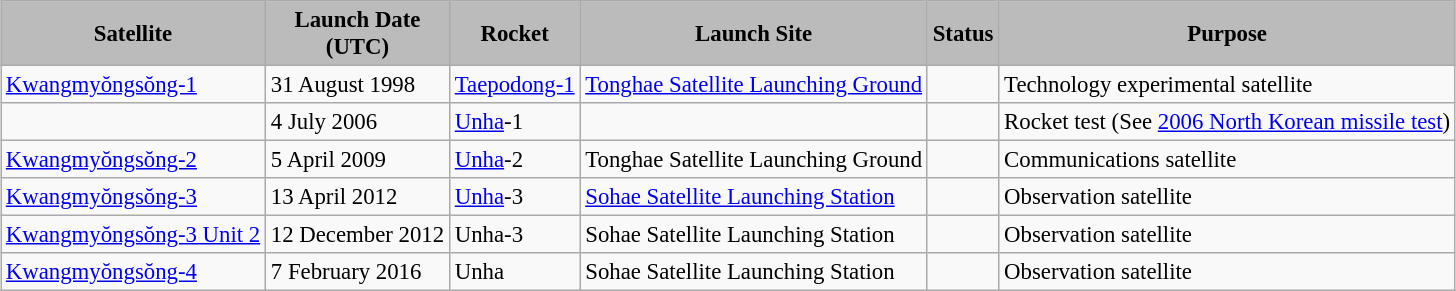<table class="wikitable" style="margin: 1em auto 1em auto; font-size:95%;">
<tr>
<td style="text-align:center; background:#BBB"><strong>Satellite</strong></td>
<td style="text-align:center; background:#BBB"><strong>Launch Date <br>(UTC)</strong></td>
<td style="text-align:center; background:#BBB"><strong>Rocket</strong></td>
<td style="text-align:center; background:#BBB"><strong>Launch Site</strong></td>
<td style="text-align:center; background:#BBB"><strong>Status</strong></td>
<td style="text-align:center; background:#BBB"><strong>Purpose</strong></td>
</tr>
<tr>
<td><a href='#'>Kwangmyŏngsŏng-1</a></td>
<td>31 August 1998</td>
<td><a href='#'>Taepodong-1</a></td>
<td><a href='#'>Tonghae Satellite Launching Ground</a></td>
<td></td>
<td>Technology experimental satellite</td>
</tr>
<tr>
<td></td>
<td>4 July 2006</td>
<td><a href='#'>Unha</a>-1</td>
<td></td>
<td></td>
<td>Rocket test (See <a href='#'>2006 North Korean missile test</a>)</td>
</tr>
<tr>
<td><a href='#'>Kwangmyŏngsŏng-2</a></td>
<td>5 April 2009</td>
<td><a href='#'>Unha</a>-2</td>
<td>Tonghae Satellite Launching Ground</td>
<td></td>
<td>Communications satellite</td>
</tr>
<tr>
<td><a href='#'>Kwangmyŏngsŏng-3</a></td>
<td>13 April 2012</td>
<td><a href='#'>Unha</a>-3</td>
<td><a href='#'>Sohae Satellite Launching Station</a></td>
<td></td>
<td>Observation satellite</td>
</tr>
<tr>
<td><a href='#'>Kwangmyŏngsŏng-3 Unit 2</a></td>
<td>12 December 2012</td>
<td>Unha-3</td>
<td>Sohae Satellite Launching Station</td>
<td></td>
<td>Observation satellite</td>
</tr>
<tr>
<td><a href='#'>Kwangmyŏngsŏng-4</a></td>
<td>7 February 2016</td>
<td>Unha</td>
<td>Sohae Satellite Launching Station</td>
<td></td>
<td>Observation satellite</td>
</tr>
</table>
